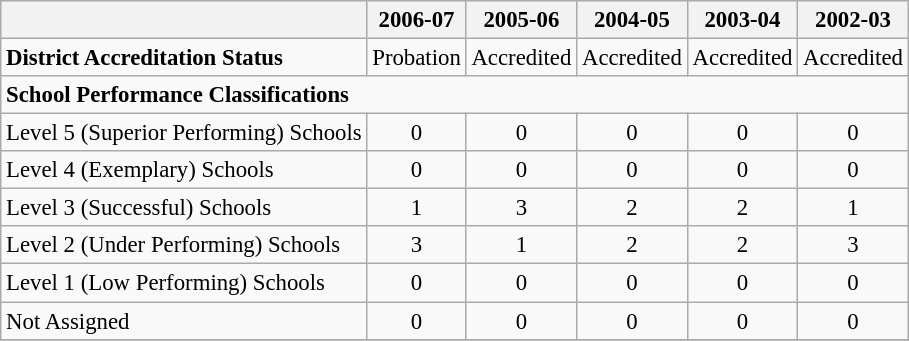<table class="wikitable" style="font-size: 95%;">
<tr>
<th></th>
<th>2006-07</th>
<th>2005-06</th>
<th>2004-05</th>
<th>2003-04</th>
<th>2002-03</th>
</tr>
<tr>
<td align="left"><strong>District Accreditation Status</strong></td>
<td align="center">Probation</td>
<td align="center">Accredited</td>
<td align="center">Accredited</td>
<td align="center">Accredited</td>
<td align="center">Accredited</td>
</tr>
<tr>
<td align="left" colspan="6"><strong>School Performance Classifications</strong></td>
</tr>
<tr>
<td align="left">Level 5 (Superior Performing) Schools</td>
<td align="center">0</td>
<td align="center">0</td>
<td align="center">0</td>
<td align="center">0</td>
<td align="center">0</td>
</tr>
<tr>
<td align="left">Level 4 (Exemplary) Schools</td>
<td align="center">0</td>
<td align="center">0</td>
<td align="center">0</td>
<td align="center">0</td>
<td align="center">0</td>
</tr>
<tr>
<td align="left">Level 3 (Successful) Schools</td>
<td align="center">1</td>
<td align="center">3</td>
<td align="center">2</td>
<td align="center">2</td>
<td align="center">1</td>
</tr>
<tr>
<td align="left">Level 2 (Under Performing) Schools</td>
<td align="center">3</td>
<td align="center">1</td>
<td align="center">2</td>
<td align="center">2</td>
<td align="center">3</td>
</tr>
<tr>
<td align="left">Level 1 (Low Performing) Schools</td>
<td align="center">0</td>
<td align="center">0</td>
<td align="center">0</td>
<td align="center">0</td>
<td align="center">0</td>
</tr>
<tr>
<td align="left">Not Assigned</td>
<td align="center">0</td>
<td align="center">0</td>
<td align="center">0</td>
<td align="center">0</td>
<td align="center">0</td>
</tr>
<tr>
</tr>
</table>
